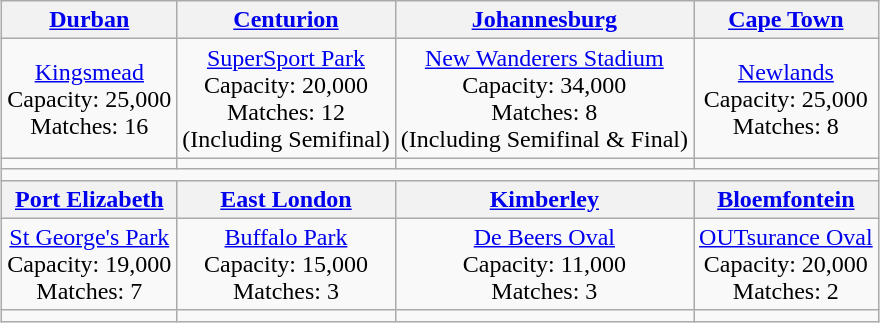<table class="wikitable" style="text-align:center;margin:0 auto">
<tr>
<th><a href='#'>Durban</a></th>
<th><a href='#'>Centurion</a></th>
<th><a href='#'>Johannesburg</a></th>
<th><a href='#'>Cape Town</a></th>
</tr>
<tr>
<td><a href='#'>Kingsmead</a><br>Capacity: 25,000 <br>Matches: 16</td>
<td><a href='#'>SuperSport Park</a><br>Capacity: 20,000<br>Matches: 12<br>(Including Semifinal)</td>
<td><a href='#'>New Wanderers Stadium</a><br>Capacity: 34,000<br>Matches: 8<br>(Including Semifinal & Final)</td>
<td><a href='#'>Newlands</a><br>Capacity: 25,000<br>Matches: 8</td>
</tr>
<tr>
<td></td>
<td></td>
<td></td>
<td></td>
</tr>
<tr>
<td colspan="4"></td>
</tr>
<tr>
<th><a href='#'>Port Elizabeth</a></th>
<th><a href='#'>East London</a></th>
<th><a href='#'>Kimberley</a></th>
<th><a href='#'>Bloemfontein</a></th>
</tr>
<tr>
<td><a href='#'>St George's Park</a><br>Capacity: 19,000<br>Matches: 7</td>
<td><a href='#'>Buffalo Park</a><br>Capacity: 15,000<br>Matches: 3</td>
<td><a href='#'>De Beers Oval</a><br>Capacity: 11,000<br>Matches: 3</td>
<td><a href='#'>OUTsurance Oval</a><br>Capacity: 20,000<br>Matches: 2</td>
</tr>
<tr>
<td></td>
<td></td>
<td></td>
<td></td>
</tr>
</table>
